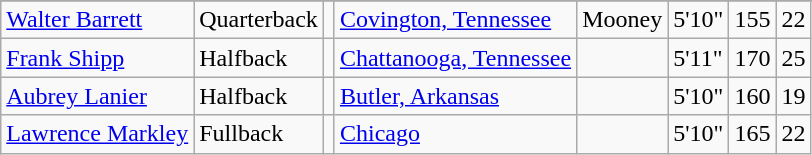<table class="wikitable">
<tr>
</tr>
<tr>
<td><a href='#'>Walter Barrett</a></td>
<td>Quarterback</td>
<td></td>
<td><a href='#'>Covington, Tennessee</a></td>
<td>Mooney</td>
<td>5'10"</td>
<td>155</td>
<td>22</td>
</tr>
<tr>
<td><a href='#'>Frank Shipp</a></td>
<td>Halfback</td>
<td></td>
<td><a href='#'>Chattanooga, Tennessee</a></td>
<td></td>
<td>5'11"</td>
<td>170</td>
<td>25</td>
</tr>
<tr>
<td><a href='#'>Aubrey Lanier</a></td>
<td>Halfback</td>
<td></td>
<td><a href='#'>Butler, Arkansas</a></td>
<td></td>
<td>5'10"</td>
<td>160</td>
<td>19</td>
</tr>
<tr>
<td><a href='#'>Lawrence Markley</a></td>
<td>Fullback</td>
<td></td>
<td><a href='#'>Chicago</a></td>
<td></td>
<td>5'10"</td>
<td>165</td>
<td>22</td>
</tr>
</table>
